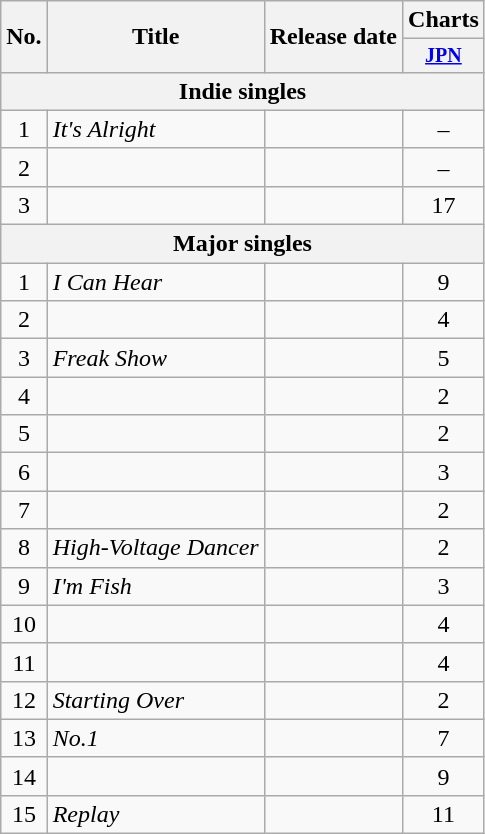<table class="wikitable">
<tr>
<th rowspan="2">No.</th>
<th rowspan="2">Title</th>
<th rowspan="2">Release date</th>
<th>Charts</th>
</tr>
<tr style="font-size:smaller;">
<th><a href='#'>JPN</a><br></th>
</tr>
<tr>
<th colspan="4">Indie singles</th>
</tr>
<tr>
<td align="center">1</td>
<td><em>It's Alright</em></td>
<td></td>
<td align="center">–</td>
</tr>
<tr>
<td align="center">2</td>
<td></td>
<td></td>
<td align="center">–</td>
</tr>
<tr>
<td align="center">3</td>
<td></td>
<td></td>
<td align="center">17</td>
</tr>
<tr>
<th colspan="4">Major singles</th>
</tr>
<tr>
<td align="center">1</td>
<td><em>I Can Hear</em></td>
<td></td>
<td align="center">9</td>
</tr>
<tr>
<td align="center">2</td>
<td></td>
<td></td>
<td align="center">4</td>
</tr>
<tr>
<td align="center">3</td>
<td><em>Freak Show</em></td>
<td></td>
<td align="center">5</td>
</tr>
<tr>
<td align="center">4</td>
<td></td>
<td></td>
<td align="center">2</td>
</tr>
<tr>
<td align="center">5</td>
<td></td>
<td></td>
<td align="center">2</td>
</tr>
<tr>
<td align="center">6</td>
<td></td>
<td></td>
<td align="center">3</td>
</tr>
<tr>
<td align="center">7</td>
<td></td>
<td></td>
<td align="center">2</td>
</tr>
<tr>
<td align="center">8</td>
<td><em>High-Voltage Dancer</em></td>
<td></td>
<td align="center">2</td>
</tr>
<tr>
<td align="center">9</td>
<td><em>I'm Fish</em></td>
<td></td>
<td align="center">3</td>
</tr>
<tr>
<td align="center">10</td>
<td></td>
<td></td>
<td align="center">4</td>
</tr>
<tr>
<td align="center">11</td>
<td></td>
<td></td>
<td align="center">4</td>
</tr>
<tr>
<td align="center">12</td>
<td><em>Starting Over</em></td>
<td></td>
<td align="center">2</td>
</tr>
<tr>
<td align="center">13</td>
<td><em>No.1</em></td>
<td></td>
<td align="center">7</td>
</tr>
<tr>
<td align="center">14</td>
<td></td>
<td></td>
<td align="center">9</td>
</tr>
<tr>
<td align="center">15</td>
<td><em>Replay</em></td>
<td></td>
<td align="center">11</td>
</tr>
</table>
